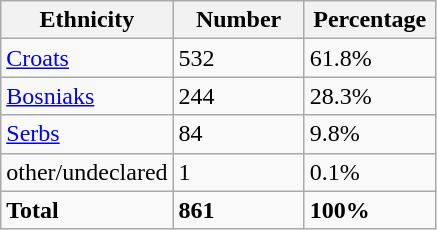<table class="wikitable">
<tr>
<th width="100px">Ethnicity</th>
<th width="80px">Number</th>
<th width="80px">Percentage</th>
</tr>
<tr>
<td><a href='#'>Croats</a></td>
<td>532</td>
<td>61.8%</td>
</tr>
<tr>
<td><a href='#'>Bosniaks</a></td>
<td>244</td>
<td>28.3%</td>
</tr>
<tr>
<td><a href='#'>Serbs</a></td>
<td>84</td>
<td>9.8%</td>
</tr>
<tr>
<td>other/undeclared</td>
<td>1</td>
<td>0.1%</td>
</tr>
<tr>
<td><strong>Total</strong></td>
<td><strong>861</strong></td>
<td><strong>100%</strong></td>
</tr>
</table>
